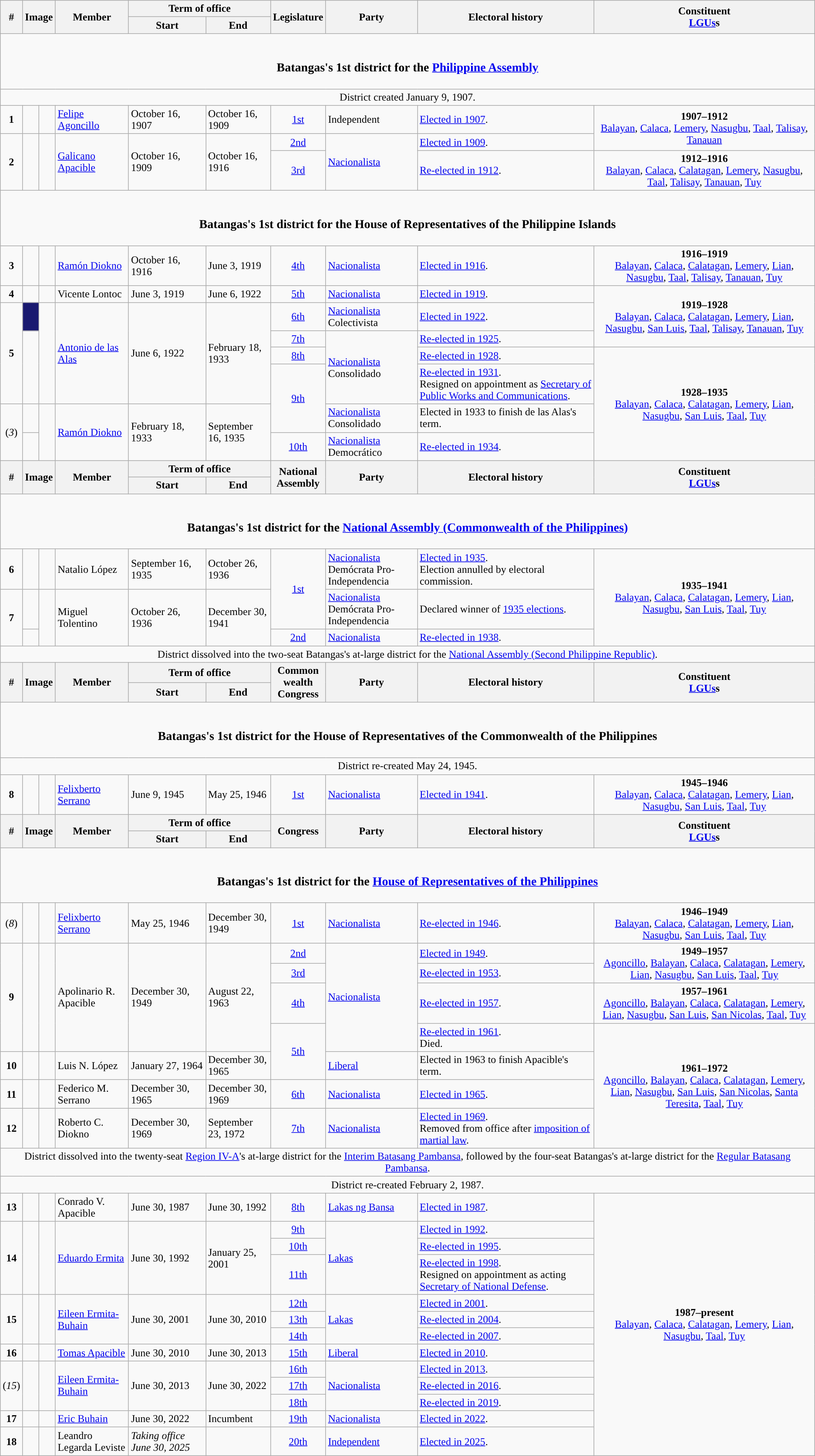<table class=wikitable>
<tr>
<th rowspan="2">#</th>
<th rowspan="2" colspan=2>Image</th>
<th rowspan="2">Member</th>
<th colspan=2>Term of office</th>
<th rowspan="2">Legislature</th>
<th rowspan="2">Party</th>
<th rowspan="2">Electoral history</th>
<th rowspan="2">Constituent<br><a href='#'>LGUs</a>s</th>
</tr>
<tr>
<th>Start</th>
<th>End</th>
</tr>
<tr>
<td colspan="10" style="text-align:center;"><br><h3>Batangas's 1st district for the <a href='#'>Philippine Assembly</a></h3></td>
</tr>
<tr>
<td colspan="10" align=center>District created January 9, 1907.</td>
</tr>
<tr>
<td style="text-align:center;"><strong>1</strong></td>
<td style="color:inherit;background:"></td>
<td></td>
<td><a href='#'>Felipe Agoncillo</a></td>
<td>October 16, 1907</td>
<td>October 16, 1909</td>
<td style="text-align:center;"><a href='#'>1st</a></td>
<td>Independent</td>
<td><a href='#'>Elected in 1907</a>.</td>
<td rowspan="2" style="text-align:center;"><strong>1907–1912</strong><br><a href='#'>Balayan</a>, <a href='#'>Calaca</a>, <a href='#'>Lemery</a>, <a href='#'>Nasugbu</a>, <a href='#'>Taal</a>, <a href='#'>Talisay</a>, <a href='#'>Tanauan</a></td>
</tr>
<tr>
<td rowspan="2" style="text-align:center;"><strong>2</strong></td>
<td rowspan="2" style="color:inherit;background:"></td>
<td rowspan="2"></td>
<td rowspan="2"><a href='#'>Galicano Apacible</a></td>
<td rowspan="2">October 16, 1909</td>
<td rowspan="2">October 16, 1916</td>
<td style="text-align:center;"><a href='#'>2nd</a></td>
<td rowspan="2"><a href='#'>Nacionalista</a></td>
<td><a href='#'>Elected in 1909</a>.</td>
</tr>
<tr>
<td style="text-align:center;"><a href='#'>3rd</a></td>
<td><a href='#'>Re-elected in 1912</a>.</td>
<td style="text-align:center;"><strong>1912–1916</strong><br><a href='#'>Balayan</a>, <a href='#'>Calaca</a>, <a href='#'>Calatagan</a>, <a href='#'>Lemery</a>, <a href='#'>Nasugbu</a>, <a href='#'>Taal</a>, <a href='#'>Talisay</a>, <a href='#'>Tanauan</a>, <a href='#'>Tuy</a></td>
</tr>
<tr>
<td colspan="10" style="text-align:center;"><br><h3>Batangas's 1st district for the House of Representatives of the Philippine Islands</h3></td>
</tr>
<tr>
<td style="text-align:center;"><strong>3</strong></td>
<td style="color:inherit;background:"></td>
<td></td>
<td><a href='#'>Ramón Diokno</a></td>
<td>October 16, 1916</td>
<td>June 3, 1919</td>
<td style="text-align:center;"><a href='#'>4th</a></td>
<td><a href='#'>Nacionalista</a></td>
<td><a href='#'>Elected in 1916</a>.</td>
<td style="text-align:center;"><strong>1916–1919</strong><br><a href='#'>Balayan</a>, <a href='#'>Calaca</a>, <a href='#'>Calatagan</a>, <a href='#'>Lemery</a>, <a href='#'>Lian</a>, <a href='#'>Nasugbu</a>, <a href='#'>Taal</a>, <a href='#'>Talisay</a>, <a href='#'>Tanauan</a>, <a href='#'>Tuy</a></td>
</tr>
<tr>
<td style="text-align:center;"><strong>4</strong></td>
<td style="color:inherit;background:"></td>
<td></td>
<td>Vicente Lontoc</td>
<td>June 3, 1919</td>
<td>June 6, 1922</td>
<td style="text-align:center;"><a href='#'>5th</a></td>
<td><a href='#'>Nacionalista</a></td>
<td><a href='#'>Elected in 1919</a>.</td>
<td rowspan="3" style="text-align:center;"><strong>1919–1928</strong><br><a href='#'>Balayan</a>, <a href='#'>Calaca</a>, <a href='#'>Calatagan</a>, <a href='#'>Lemery</a>, <a href='#'>Lian</a>, <a href='#'>Nasugbu</a>, <a href='#'>San Luis</a>, <a href='#'>Taal</a>, <a href='#'>Talisay</a>, <a href='#'>Tanauan</a>, <a href='#'>Tuy</a></td>
</tr>
<tr>
<td rowspan="4" style="text-align:center;"><strong>5</strong></td>
<td style="background-color:#191970"></td>
<td rowspan="4"></td>
<td rowspan="4"><a href='#'>Antonio de las Alas</a></td>
<td rowspan="4">June 6, 1922</td>
<td rowspan="4">February 18, 1933</td>
<td style="text-align:center;"><a href='#'>6th</a></td>
<td><a href='#'>Nacionalista</a><br>Colectivista</td>
<td><a href='#'>Elected in 1922</a>.</td>
</tr>
<tr>
<td rowspan="3" style="color:inherit;background:"></td>
<td style="text-align:center;"><a href='#'>7th</a></td>
<td rowspan="3"><a href='#'>Nacionalista</a><br>Consolidado</td>
<td><a href='#'>Re-elected in 1925</a>.</td>
</tr>
<tr>
<td style="text-align:center;"><a href='#'>8th</a></td>
<td><a href='#'>Re-elected in 1928</a>.</td>
<td rowspan="4" style="text-align:center;"><strong>1928–1935</strong><br><a href='#'>Balayan</a>, <a href='#'>Calaca</a>, <a href='#'>Calatagan</a>, <a href='#'>Lemery</a>, <a href='#'>Lian</a>, <a href='#'>Nasugbu</a>, <a href='#'>San Luis</a>, <a href='#'>Taal</a>, <a href='#'>Tuy</a></td>
</tr>
<tr>
<td rowspan="2" style="text-align:center;"><a href='#'>9th</a></td>
<td><a href='#'>Re-elected in 1931</a>.<br>Resigned on appointment as <a href='#'>Secretary of Public Works and Communications</a>.</td>
</tr>
<tr>
<td rowspan="2" style="text-align:center;">(<em>3</em>)</td>
<td style="color:inherit;background:"></td>
<td rowspan="2"></td>
<td rowspan="2"><a href='#'>Ramón Diokno</a></td>
<td rowspan="2">February 18, 1933</td>
<td rowspan="2">September 16, 1935</td>
<td><a href='#'>Nacionalista</a><br>Consolidado</td>
<td>Elected in 1933 to finish de las Alas's term.</td>
</tr>
<tr>
<td style="color:inherit;background:"></td>
<td style="text-align:center;"><a href='#'>10th</a></td>
<td><a href='#'>Nacionalista</a><br>Democrático</td>
<td><a href='#'>Re-elected in 1934</a>.</td>
</tr>
<tr>
<th rowspan="2">#</th>
<th rowspan="2" colspan=2>Image</th>
<th rowspan="2">Member</th>
<th colspan=2>Term of office</th>
<th rowspan="2">National<br>Assembly</th>
<th rowspan="2">Party</th>
<th rowspan="2">Electoral history</th>
<th rowspan="2">Constituent<br><a href='#'>LGUs</a>s</th>
</tr>
<tr>
<th>Start</th>
<th>End</th>
</tr>
<tr>
<td colspan="10" style="text-align:center;"><br><h3>Batangas's 1st district for the <a href='#'>National Assembly (Commonwealth of the Philippines)</a></h3></td>
</tr>
<tr>
<td style="text-align:center;"><strong>6</strong></td>
<td style="color:inherit;background:"></td>
<td></td>
<td>Natalio López</td>
<td>September 16, 1935</td>
<td>October 26, 1936</td>
<td rowspan="2" style="text-align:center;"><a href='#'>1st</a></td>
<td><a href='#'>Nacionalista</a><br>Demócrata Pro-Independencia</td>
<td><a href='#'>Elected in 1935</a>.<br>Election annulled by electoral commission.</td>
<td rowspan="3" style="text-align:center;"><strong>1935–1941</strong><br><a href='#'>Balayan</a>, <a href='#'>Calaca</a>, <a href='#'>Calatagan</a>, <a href='#'>Lemery</a>, <a href='#'>Lian</a>, <a href='#'>Nasugbu</a>, <a href='#'>San Luis</a>, <a href='#'>Taal</a>, <a href='#'>Tuy</a></td>
</tr>
<tr>
<td rowspan="2" style="text-align:center;"><strong>7</strong></td>
<td style="color:inherit;background:"></td>
<td rowspan="2"></td>
<td rowspan="2">Miguel Tolentino</td>
<td rowspan="2">October 26, 1936</td>
<td rowspan="2">December 30, 1941</td>
<td><a href='#'>Nacionalista</a><br>Demócrata Pro-Independencia</td>
<td>Declared winner of <a href='#'>1935 elections</a>.</td>
</tr>
<tr>
<td style="color:inherit;background:"></td>
<td style="text-align:center;"><a href='#'>2nd</a></td>
<td><a href='#'>Nacionalista</a></td>
<td><a href='#'>Re-elected in 1938</a>.</td>
</tr>
<tr>
<td colspan="10" style="text-align:center;">District dissolved into the two-seat Batangas's at-large district for the <a href='#'>National Assembly (Second Philippine Republic)</a>.</td>
</tr>
<tr>
<th rowspan="2">#</th>
<th rowspan="2" colspan=2>Image</th>
<th rowspan="2">Member</th>
<th colspan=2>Term of office</th>
<th rowspan="2">Common<br>wealth<br>Congress</th>
<th rowspan="2">Party</th>
<th rowspan="2">Electoral history</th>
<th rowspan="2">Constituent<br><a href='#'>LGUs</a>s</th>
</tr>
<tr>
<th>Start</th>
<th>End</th>
</tr>
<tr>
<td colspan="10" style="text-align:center;"><br><h3>Batangas's 1st district for the House of Representatives of the Commonwealth of the Philippines</h3></td>
</tr>
<tr>
<td colspan="10" style="text-align:center;">District re-created May 24, 1945.</td>
</tr>
<tr>
<td style="text-align:center;"><strong>8</strong></td>
<td style="color:inherit;background:"></td>
<td></td>
<td><a href='#'>Felixberto Serrano</a></td>
<td>June 9, 1945</td>
<td>May 25, 1946</td>
<td style="text-align:center;"><a href='#'>1st</a></td>
<td><a href='#'>Nacionalista</a></td>
<td><a href='#'>Elected in 1941</a>.</td>
<td style="text-align:center;"><strong>1945–1946</strong><br><a href='#'>Balayan</a>, <a href='#'>Calaca</a>, <a href='#'>Calatagan</a>, <a href='#'>Lemery</a>, <a href='#'>Lian</a>, <a href='#'>Nasugbu</a>, <a href='#'>San Luis</a>, <a href='#'>Taal</a>, <a href='#'>Tuy</a></td>
</tr>
<tr>
<th rowspan="2">#</th>
<th rowspan="2" colspan=2>Image</th>
<th rowspan="2">Member</th>
<th colspan=2>Term of office</th>
<th rowspan="2">Congress</th>
<th rowspan="2">Party</th>
<th rowspan="2">Electoral history</th>
<th rowspan="2">Constituent<br><a href='#'>LGUs</a>s</th>
</tr>
<tr>
<th>Start</th>
<th>End</th>
</tr>
<tr>
<td colspan="10" style="text-align:center;"><br><h3>Batangas's 1st district for the <a href='#'>House of Representatives of the Philippines</a></h3></td>
</tr>
<tr>
<td style="text-align:center;">(<em>8</em>)</td>
<td style="color:inherit;background:"></td>
<td></td>
<td><a href='#'>Felixberto Serrano</a></td>
<td>May 25, 1946</td>
<td>December 30, 1949</td>
<td style="text-align:center;"><a href='#'>1st</a></td>
<td><a href='#'>Nacionalista</a></td>
<td><a href='#'>Re-elected in 1946</a>.<br></td>
<td style="text-align:center;"><strong>1946–1949</strong><br><a href='#'>Balayan</a>, <a href='#'>Calaca</a>, <a href='#'>Calatagan</a>, <a href='#'>Lemery</a>, <a href='#'>Lian</a>, <a href='#'>Nasugbu</a>, <a href='#'>San Luis</a>, <a href='#'>Taal</a>, <a href='#'>Tuy</a></td>
</tr>
<tr>
<td rowspan="4" style="text-align:center;"><strong>9</strong></td>
<td rowspan="4" style="color:inherit;background:"></td>
<td rowspan="4"></td>
<td rowspan="4">Apolinario R. Apacible</td>
<td rowspan="4">December 30, 1949</td>
<td rowspan="4">August 22, 1963</td>
<td style="text-align:center;"><a href='#'>2nd</a></td>
<td rowspan="4"><a href='#'>Nacionalista</a></td>
<td><a href='#'>Elected in 1949</a>.</td>
<td rowspan="2" style="text-align:center;"><strong>1949–1957</strong><br><a href='#'>Agoncillo</a>, <a href='#'>Balayan</a>, <a href='#'>Calaca</a>, <a href='#'>Calatagan</a>, <a href='#'>Lemery</a>, <a href='#'>Lian</a>, <a href='#'>Nasugbu</a>, <a href='#'>San Luis</a>, <a href='#'>Taal</a>, <a href='#'>Tuy</a></td>
</tr>
<tr>
<td style="text-align:center;"><a href='#'>3rd</a></td>
<td><a href='#'>Re-elected in 1953</a>.</td>
</tr>
<tr>
<td style="text-align:center;"><a href='#'>4th</a></td>
<td><a href='#'>Re-elected in 1957</a>.</td>
<td style="text-align:center;"><strong>1957–1961</strong><br><a href='#'>Agoncillo</a>, <a href='#'>Balayan</a>, <a href='#'>Calaca</a>, <a href='#'>Calatagan</a>, <a href='#'>Lemery</a>, <a href='#'>Lian</a>, <a href='#'>Nasugbu</a>, <a href='#'>San Luis</a>, <a href='#'>San Nicolas</a>, <a href='#'>Taal</a>, <a href='#'>Tuy</a></td>
</tr>
<tr>
<td rowspan="2" style="text-align:center;"><a href='#'>5th</a></td>
<td><a href='#'>Re-elected in 1961</a>.<br>Died.</td>
<td rowspan="4" style="text-align:center;"><strong>1961–1972</strong><br><a href='#'>Agoncillo</a>, <a href='#'>Balayan</a>, <a href='#'>Calaca</a>, <a href='#'>Calatagan</a>, <a href='#'>Lemery</a>, <a href='#'>Lian</a>, <a href='#'>Nasugbu</a>, <a href='#'>San Luis</a>, <a href='#'>San Nicolas</a>, <a href='#'>Santa Teresita</a>, <a href='#'>Taal</a>, <a href='#'>Tuy</a></td>
</tr>
<tr>
<td style="text-align:center;"><strong>10</strong></td>
<td style="color:inherit;background:"></td>
<td></td>
<td>Luis N. López</td>
<td>January 27, 1964</td>
<td>December 30, 1965</td>
<td><a href='#'>Liberal</a></td>
<td>Elected in 1963 to finish Apacible's term.</td>
</tr>
<tr>
<td style="text-align:center;"><strong>11</strong></td>
<td style="color:inherit;background:"></td>
<td></td>
<td>Federico M. Serrano</td>
<td>December 30, 1965</td>
<td>December 30, 1969</td>
<td style="text-align:center;"><a href='#'>6th</a></td>
<td><a href='#'>Nacionalista</a></td>
<td><a href='#'>Elected in 1965</a>.</td>
</tr>
<tr>
<td style="text-align:center;"><strong>12</strong></td>
<td style="color:inherit;background:"></td>
<td></td>
<td>Roberto C. Diokno</td>
<td>December 30, 1969</td>
<td>September 23, 1972</td>
<td style="text-align:center;"><a href='#'>7th</a></td>
<td><a href='#'>Nacionalista</a></td>
<td><a href='#'>Elected in 1969</a>.<br>Removed from office after <a href='#'>imposition of martial law</a>.</td>
</tr>
<tr>
<td colspan="10" style="text-align:center;">District dissolved into the twenty-seat <a href='#'>Region IV-A</a>'s at-large district for the <a href='#'>Interim Batasang Pambansa</a>, followed by the four-seat Batangas's at-large district for the <a href='#'>Regular Batasang Pambansa</a>.</td>
</tr>
<tr>
<td colspan="10" style="text-align:center;">District re-created February 2, 1987.</td>
</tr>
<tr>
<td style="text-align:center;"><strong>13</strong></td>
<td style="color:inherit;background:"></td>
<td></td>
<td>Conrado V. Apacible</td>
<td>June 30, 1987</td>
<td>June 30, 1992</td>
<td style="text-align:center;"><a href='#'>8th</a></td>
<td><a href='#'>Lakas ng Bansa</a></td>
<td><a href='#'>Elected in 1987</a>.</td>
<td rowspan="13" style="text-align:center;"><strong>1987–present</strong><br><a href='#'>Balayan</a>, <a href='#'>Calaca</a>, <a href='#'>Calatagan</a>, <a href='#'>Lemery</a>, <a href='#'>Lian</a>, <a href='#'>Nasugbu</a>, <a href='#'>Taal</a>, <a href='#'>Tuy</a></td>
</tr>
<tr>
<td rowspan="3" style="text-align:center;"><strong>14</strong></td>
<td rowspan="3" style="color:inherit;background:"></td>
<td rowspan="3"></td>
<td rowspan="3"><a href='#'>Eduardo Ermita</a></td>
<td rowspan="3">June 30, 1992</td>
<td rowspan="3">January 25, 2001</td>
<td style="text-align:center;"><a href='#'>9th</a></td>
<td rowspan="3"><a href='#'>Lakas</a></td>
<td><a href='#'>Elected in 1992</a>.</td>
</tr>
<tr>
<td style="text-align:center;"><a href='#'>10th</a></td>
<td><a href='#'>Re-elected in 1995</a>.</td>
</tr>
<tr>
<td style="text-align:center;"><a href='#'>11th</a></td>
<td><a href='#'>Re-elected in 1998</a>.<br>Resigned on appointment as acting <a href='#'>Secretary of National Defense</a>.</td>
</tr>
<tr>
<td rowspan="3" style="text-align:center;"><strong>15</strong></td>
<td rowspan="3" style="color:inherit;background:"></td>
<td rowspan="3"></td>
<td rowspan="3"><a href='#'>Eileen Ermita-Buhain</a></td>
<td rowspan="3">June 30, 2001</td>
<td rowspan="3">June 30, 2010</td>
<td style="text-align:center;"><a href='#'>12th</a></td>
<td rowspan="3"><a href='#'>Lakas</a></td>
<td><a href='#'>Elected in 2001</a>.</td>
</tr>
<tr>
<td style="text-align:center;"><a href='#'>13th</a></td>
<td><a href='#'>Re-elected in 2004</a>.</td>
</tr>
<tr>
<td style="text-align:center;"><a href='#'>14th</a></td>
<td><a href='#'>Re-elected in 2007</a>.</td>
</tr>
<tr>
<td style="text-align:center;"><strong>16</strong></td>
<td style="color:inherit;background:"></td>
<td></td>
<td><a href='#'>Tomas Apacible</a></td>
<td>June 30, 2010</td>
<td>June 30, 2013</td>
<td style="text-align:center;"><a href='#'>15th</a></td>
<td><a href='#'>Liberal</a></td>
<td><a href='#'>Elected in 2010</a>.</td>
</tr>
<tr>
<td rowspan="3" style="text-align:center;">(<em>15</em>)</td>
<td rowspan="3" style="color:inherit;background:"></td>
<td rowspan="3"></td>
<td rowspan="3"><a href='#'>Eileen Ermita-Buhain</a></td>
<td rowspan="3">June 30, 2013</td>
<td rowspan="3">June 30, 2022</td>
<td style="text-align:center;"><a href='#'>16th</a></td>
<td rowspan="3"><a href='#'>Nacionalista</a></td>
<td><a href='#'>Elected in 2013</a>.</td>
</tr>
<tr>
<td style="text-align:center;"><a href='#'>17th</a></td>
<td><a href='#'>Re-elected in 2016</a>.</td>
</tr>
<tr>
<td style="text-align:center;"><a href='#'>18th</a></td>
<td><a href='#'>Re-elected in 2019</a>.</td>
</tr>
<tr>
<td style="text-align:center;"><strong>17</strong></td>
<td style="color:inherit;background:"></td>
<td></td>
<td><a href='#'>Eric Buhain</a></td>
<td>June 30, 2022</td>
<td>Incumbent</td>
<td style="text-align:center;"><a href='#'>19th</a></td>
<td><a href='#'>Nacionalista</a></td>
<td><a href='#'>Elected in 2022</a>.</td>
</tr>
<tr>
<td style="text-align:center;"><strong>18</strong></td>
<td style="color:inherit;background:"></td>
<td></td>
<td>Leandro Legarda Leviste</td>
<td><em>Taking office June 30, 2025</em></td>
<td></td>
<td style="text-align:center;"><a href='#'>20th</a></td>
<td><a href='#'>Independent</a></td>
<td><a href='#'>Elected in 2025</a>.</td>
</tr>
</table>
